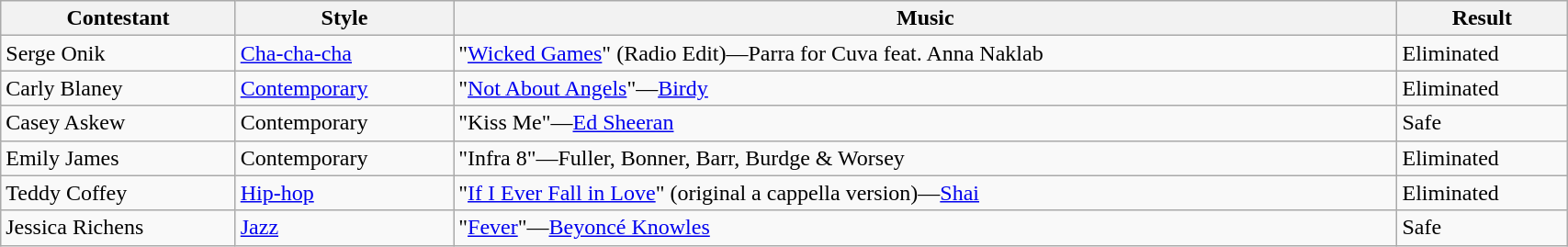<table class="wikitable" style="width:90%;">
<tr>
<th>Contestant</th>
<th>Style</th>
<th>Music</th>
<th>Result</th>
</tr>
<tr>
<td>Serge Onik</td>
<td><a href='#'>Cha-cha-cha</a></td>
<td>"<a href='#'>Wicked Games</a>" (Radio Edit)—Parra for Cuva feat. Anna Naklab</td>
<td>Eliminated</td>
</tr>
<tr>
<td>Carly Blaney</td>
<td><a href='#'>Contemporary</a></td>
<td>"<a href='#'>Not About Angels</a>"—<a href='#'>Birdy</a></td>
<td>Eliminated</td>
</tr>
<tr>
<td>Casey Askew</td>
<td>Contemporary</td>
<td>"Kiss Me"—<a href='#'>Ed Sheeran</a></td>
<td>Safe</td>
</tr>
<tr>
<td>Emily James</td>
<td>Contemporary</td>
<td>"Infra 8"—Fuller, Bonner, Barr, Burdge & Worsey</td>
<td>Eliminated</td>
</tr>
<tr>
<td>Teddy Coffey</td>
<td><a href='#'>Hip-hop</a></td>
<td>"<a href='#'>If I Ever Fall in Love</a>" (original a cappella version)—<a href='#'>Shai</a></td>
<td>Eliminated</td>
</tr>
<tr>
<td>Jessica Richens</td>
<td><a href='#'>Jazz</a></td>
<td>"<a href='#'>Fever</a>"—<a href='#'>Beyoncé Knowles</a></td>
<td>Safe</td>
</tr>
</table>
